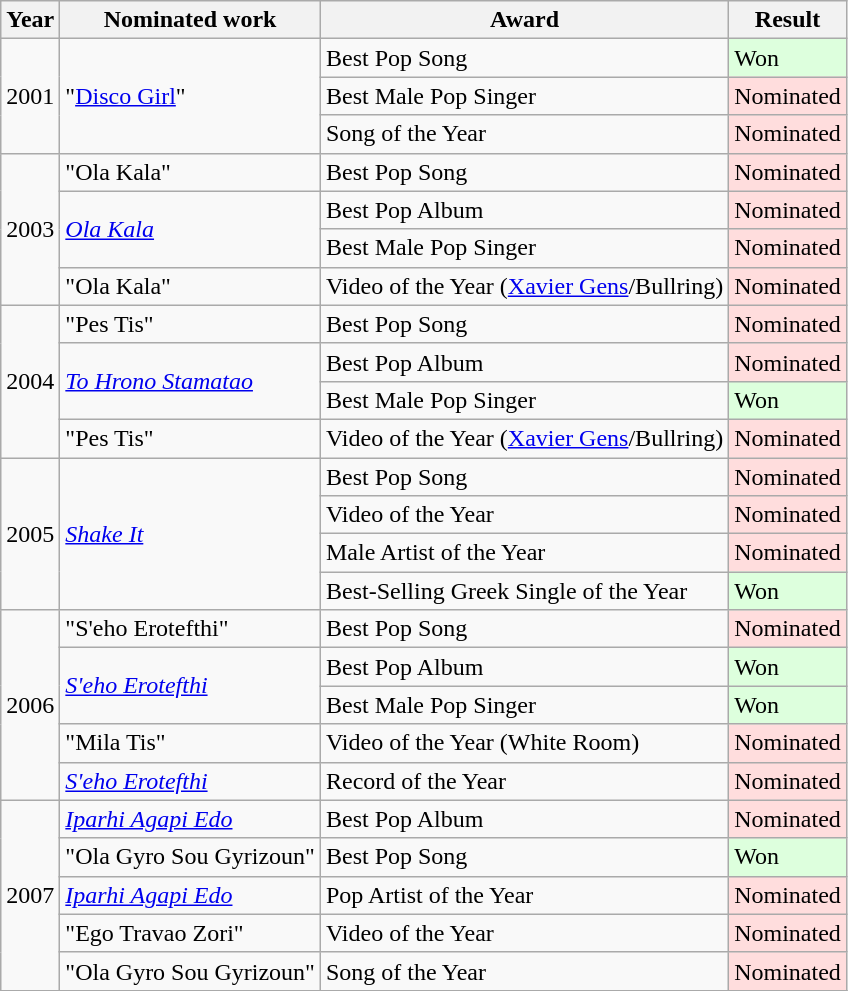<table class="wikitable">
<tr>
<th>Year</th>
<th>Nominated work</th>
<th>Award</th>
<th>Result</th>
</tr>
<tr>
<td rowspan="3">2001</td>
<td rowspan="3">"<a href='#'>Disco Girl</a>"</td>
<td>Best Pop Song</td>
<td style="background: #ddffdd">Won</td>
</tr>
<tr>
<td>Best Male Pop Singer</td>
<td style="background: #ffdddd">Nominated</td>
</tr>
<tr>
<td>Song of the Year</td>
<td style="background: #ffdddd">Nominated</td>
</tr>
<tr>
<td rowspan="4">2003</td>
<td>"Ola Kala"</td>
<td>Best Pop Song</td>
<td style="background: #ffdddd">Nominated</td>
</tr>
<tr>
<td rowspan="2"><em><a href='#'>Ola Kala</a></em></td>
<td>Best Pop Album</td>
<td style="background: #ffdddd">Nominated</td>
</tr>
<tr>
<td>Best Male Pop Singer</td>
<td style="background: #ffdddd">Nominated</td>
</tr>
<tr>
<td>"Ola Kala"</td>
<td>Video of the Year (<a href='#'>Xavier Gens</a>/Bullring)</td>
<td style="background: #ffdddd">Nominated</td>
</tr>
<tr>
<td rowspan="4">2004</td>
<td>"Pes Tis"</td>
<td>Best Pop Song</td>
<td style="background: #ffdddd">Nominated</td>
</tr>
<tr>
<td rowspan="2"><em><a href='#'>To Hrono Stamatao</a></em></td>
<td>Best Pop Album</td>
<td style="background: #ffdddd">Nominated</td>
</tr>
<tr>
<td>Best Male Pop Singer</td>
<td style="background: #ddffdd">Won</td>
</tr>
<tr>
<td>"Pes Tis"</td>
<td>Video of the Year (<a href='#'>Xavier Gens</a>/Bullring)</td>
<td style="background: #ffdddd">Nominated</td>
</tr>
<tr>
<td rowspan="4">2005</td>
<td rowspan="4"><em><a href='#'>Shake It</a></em></td>
<td>Best Pop Song</td>
<td style="background: #ffdddd">Nominated</td>
</tr>
<tr>
<td>Video of the Year</td>
<td style="background: #ffdddd">Nominated</td>
</tr>
<tr>
<td>Male Artist of the Year</td>
<td style="background: #ffdddd">Nominated</td>
</tr>
<tr>
<td>Best-Selling Greek Single of the Year</td>
<td style="background: #ddffdd">Won</td>
</tr>
<tr>
<td rowspan="5">2006</td>
<td>"S'eho Erotefthi"</td>
<td>Best Pop Song</td>
<td style="background: #ffdddd">Nominated</td>
</tr>
<tr>
<td rowspan="2"><em><a href='#'>S'eho Erotefthi</a></em></td>
<td>Best Pop Album</td>
<td style="background: #ddffdd">Won</td>
</tr>
<tr>
<td>Best Male Pop Singer</td>
<td style="background: #ddffdd">Won</td>
</tr>
<tr>
<td>"Mila Tis"</td>
<td>Video of the Year (White Room)</td>
<td style="background: #ffdddd">Nominated</td>
</tr>
<tr>
<td><em><a href='#'>S'eho Erotefthi</a></em></td>
<td>Record of the Year</td>
<td style="background: #ffdddd">Nominated</td>
</tr>
<tr>
<td rowspan="5">2007</td>
<td><em><a href='#'>Iparhi Agapi Edo</a></em></td>
<td>Best Pop Album</td>
<td style="background: #ffdddd">Nominated</td>
</tr>
<tr>
<td>"Ola Gyro Sou Gyrizoun"</td>
<td>Best Pop Song</td>
<td style="background: #ddffdd">Won</td>
</tr>
<tr>
<td><em><a href='#'>Iparhi Agapi Edo</a></em></td>
<td>Pop Artist of the Year</td>
<td style="background: #ffdddd">Nominated</td>
</tr>
<tr>
<td>"Ego Travao Zori"</td>
<td>Video of the Year</td>
<td style="background: #ffdddd">Nominated</td>
</tr>
<tr>
<td>"Ola Gyro Sou Gyrizoun"</td>
<td>Song of the Year</td>
<td style="background: #ffdddd">Nominated</td>
</tr>
<tr>
</tr>
</table>
